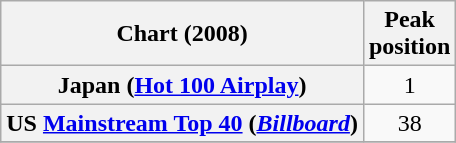<table class="wikitable sortable plainrowheaders" style="text-align:center">
<tr>
<th scope="col">Chart (2008)</th>
<th scope="col">Peak<br>position</th>
</tr>
<tr>
<th scope="row">Japan (<a href='#'>Hot 100 Airplay</a>)</th>
<td>1</td>
</tr>
<tr>
<th scope="row">US <a href='#'>Mainstream Top 40</a> (<em><a href='#'>Billboard</a></em>)</th>
<td>38</td>
</tr>
<tr>
</tr>
</table>
